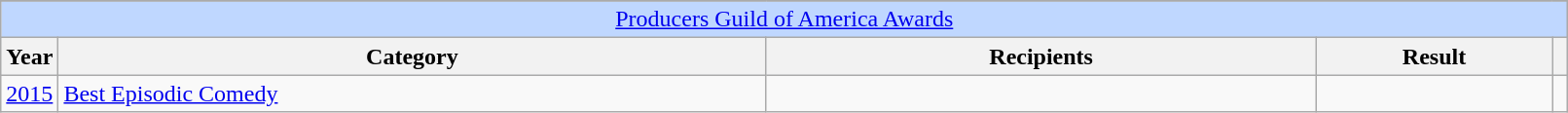<table class="wikitable plainrowheaders" style="font-size: 100%; width:85%">
<tr>
</tr>
<tr ---- bgcolor="#bfd7ff">
<td colspan=6 align=center><a href='#'>Producers Guild of America Awards</a></td>
</tr>
<tr ---- bgcolor="#ebf5ff">
<th scope="col" style="width:2%;">Year</th>
<th scope="col" style="width:45%;">Category</th>
<th scope="col" style="width:35%;">Recipients</th>
<th scope="col" style="width:15%;">Result</th>
<th scope="col" class="unsortable" style="width:1%;"></th>
</tr>
<tr>
<td style="text-align:center;"><a href='#'>2015</a></td>
<td><a href='#'>Best Episodic Comedy</a></td>
<td></td>
<td></td>
<td style="text-align:center;"></td>
</tr>
</table>
